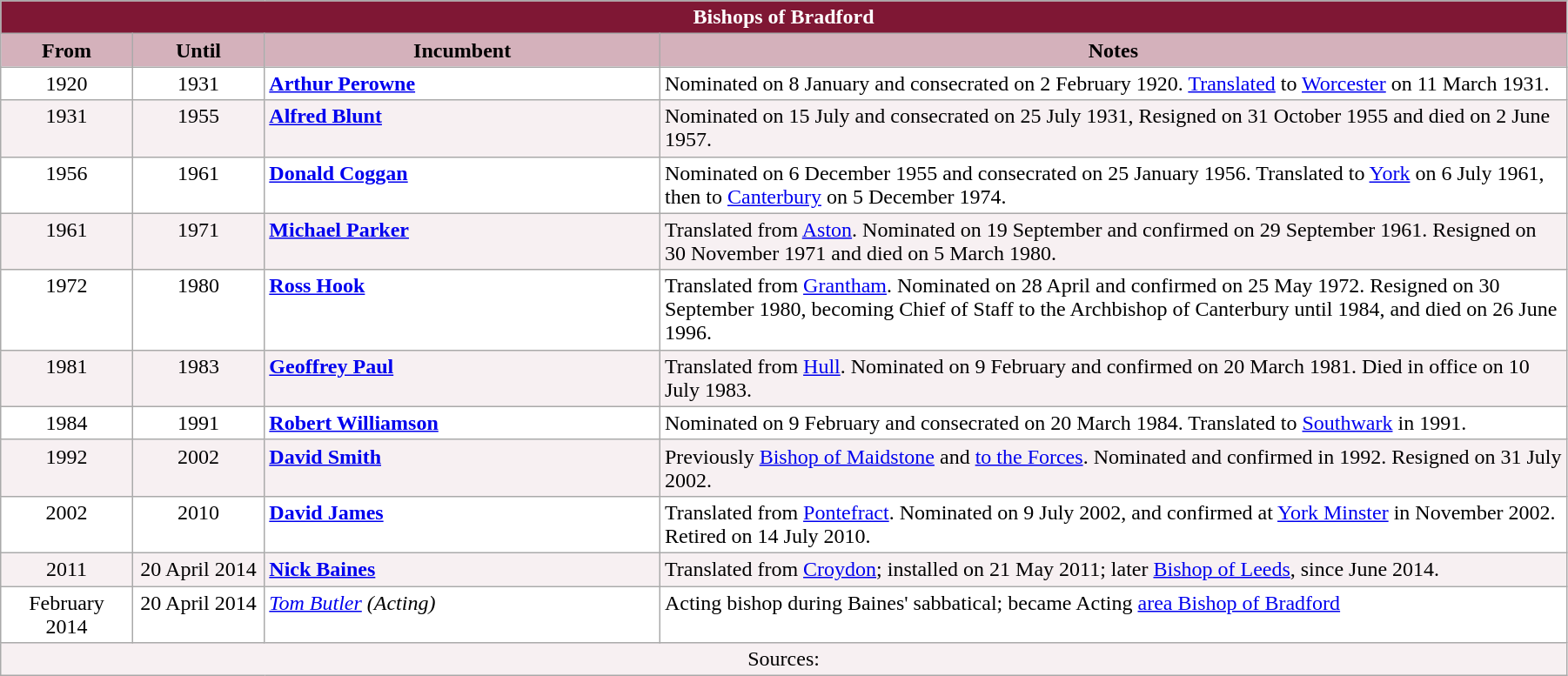<table class="wikitable" style="width:95%;" border="1" cellpadding="2">
<tr>
<th colspan="4" style="background-color: #7F1734; color: white;">Bishops of Bradford</th>
</tr>
<tr>
<th style="background-color: #D4B1BB; width: 8%;">From</th>
<th style="background-color: #D4B1BB; width: 8%;">Until</th>
<th style="background-color: #D4B1BB; width: 24%;">Incumbent</th>
<th style="background-color: #D4B1BB; width: 55%;">Notes</th>
</tr>
<tr valign="top" style="background-color: white;">
<td style="text-align: center;">1920</td>
<td style="text-align: center;">1931</td>
<td> <strong><a href='#'>Arthur Perowne</a></strong></td>
<td>Nominated on 8 January and consecrated on 2 February 1920. <a href='#'>Translated</a> to <a href='#'>Worcester</a> on 11 March 1931.</td>
</tr>
<tr valign="top" style="background-color: #F7F0F2;">
<td style="text-align: center;">1931</td>
<td style="text-align: center;">1955</td>
<td> <strong><a href='#'>Alfred Blunt</a></strong></td>
<td>Nominated on 15 July and consecrated on 25 July 1931, Resigned on 31 October 1955 and died on 2 June 1957.</td>
</tr>
<tr valign="top" style="background-color: white;">
<td style="text-align: center;">1956</td>
<td style="text-align: center;">1961</td>
<td> <strong><a href='#'>Donald Coggan</a></strong></td>
<td>Nominated on 6 December 1955 and consecrated on 25 January 1956. Translated to <a href='#'>York</a> on 6 July 1961, then to <a href='#'>Canterbury</a> on 5 December 1974.</td>
</tr>
<tr valign="top" style="background-color: #F7F0F2;">
<td style="text-align: center;">1961</td>
<td style="text-align: center;">1971</td>
<td> <strong><a href='#'>Michael Parker</a></strong></td>
<td>Translated from <a href='#'>Aston</a>. Nominated on 19 September and confirmed on 29 September 1961. Resigned on 30 November 1971 and died on 5 March 1980.</td>
</tr>
<tr valign="top" style="background-color: white;">
<td style="text-align: center;">1972</td>
<td style="text-align: center;">1980</td>
<td> <strong><a href='#'>Ross Hook</a></strong></td>
<td>Translated from <a href='#'>Grantham</a>. Nominated on 28 April and confirmed on 25 May 1972. Resigned on 30 September 1980, becoming Chief of Staff to the Archbishop of Canterbury until 1984, and died on 26 June 1996.</td>
</tr>
<tr valign="top" style="background-color: #F7F0F2;">
<td style="text-align: center;">1981</td>
<td style="text-align: center;">1983</td>
<td> <strong><a href='#'>Geoffrey Paul</a></strong></td>
<td>Translated from <a href='#'>Hull</a>. Nominated on 9 February and confirmed on 20 March 1981. Died in office on 10 July 1983.</td>
</tr>
<tr valign="top" style="background-color: white;">
<td style="text-align: center;">1984</td>
<td style="text-align: center;">1991</td>
<td> <strong><a href='#'>Robert Williamson</a></strong></td>
<td>Nominated on 9 February and consecrated on 20 March 1984. Translated to <a href='#'>Southwark</a> in 1991.</td>
</tr>
<tr valign="top" style="background-color: #F7F0F2;">
<td style="text-align: center;">1992</td>
<td style="text-align: center;">2002</td>
<td> <strong><a href='#'>David Smith</a></strong></td>
<td>Previously <a href='#'>Bishop of Maidstone</a> and <a href='#'>to the Forces</a>. Nominated and confirmed in 1992. Resigned on 31 July 2002.</td>
</tr>
<tr valign="top" style="background-color: white;">
<td style="text-align: center;">2002</td>
<td style="text-align: center;">2010</td>
<td> <strong><a href='#'>David James</a></strong></td>
<td>Translated from <a href='#'>Pontefract</a>. Nominated on 9 July 2002, and confirmed at <a href='#'>York Minster</a> in November 2002. Retired on 14 July 2010.</td>
</tr>
<tr valign="top" style="background-color: #F7F0F2;">
<td style="text-align: center;">2011</td>
<td style="text-align: center;">20 April 2014</td>
<td> <strong><a href='#'>Nick Baines</a></strong></td>
<td>Translated from <a href='#'>Croydon</a>; installed on 21 May 2011; later <a href='#'>Bishop of Leeds</a>, since June 2014.</td>
</tr>
<tr valign="top" style="background-color: white;">
<td style="text-align: center;">February 2014</td>
<td style="text-align: center;">20 April 2014</td>
<td> <em><a href='#'>Tom Butler</a> (Acting)</em></td>
<td>Acting bishop during Baines' sabbatical; became Acting <a href='#'>area Bishop of Bradford</a></td>
</tr>
<tr valign="top" style="background-color: #F7F0F2;">
<td colspan="4" style="text-align: center;">Sources:</td>
</tr>
</table>
